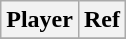<table class="wikitable">
<tr>
<th>Player</th>
<th>Ref</th>
</tr>
<tr>
</tr>
</table>
